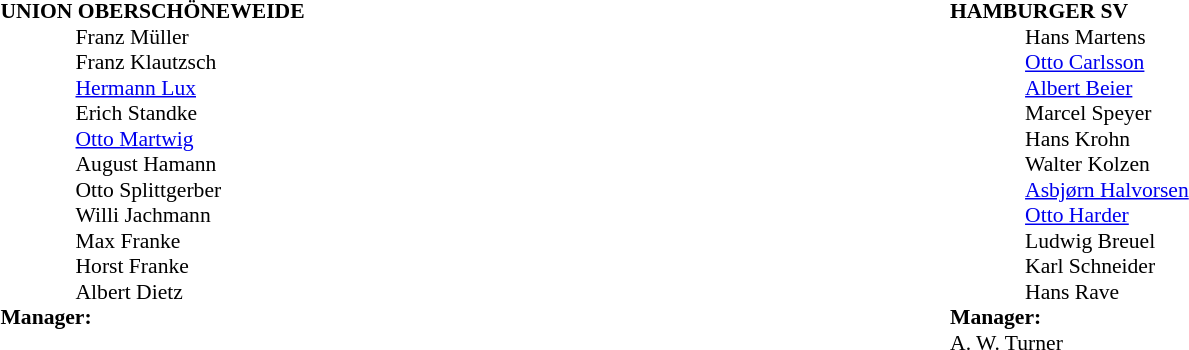<table width="100%">
<tr>
<td valign="top" width="50%"><br><table style="font-size: 90%" cellspacing="0" cellpadding="0">
<tr>
<td colspan="4"><strong>UNION OBERSCHÖNEWEIDE</strong></td>
</tr>
<tr>
<th width="25"></th>
<th width="25"></th>
</tr>
<tr>
<td></td>
<td><strong></strong></td>
<td> Franz Müller</td>
</tr>
<tr>
<td></td>
<td><strong></strong></td>
<td> Franz Klautzsch</td>
</tr>
<tr>
<td></td>
<td><strong></strong></td>
<td> <a href='#'>Hermann Lux</a></td>
</tr>
<tr>
<td></td>
<td><strong></strong></td>
<td> Erich Standke</td>
</tr>
<tr>
<td></td>
<td><strong></strong></td>
<td> <a href='#'>Otto Martwig</a></td>
</tr>
<tr>
<td></td>
<td><strong></strong></td>
<td> August Hamann</td>
</tr>
<tr>
<td></td>
<td><strong></strong></td>
<td> Otto Splittgerber</td>
</tr>
<tr>
<td></td>
<td><strong></strong></td>
<td> Willi Jachmann</td>
</tr>
<tr>
<td></td>
<td><strong></strong></td>
<td> Max Franke</td>
</tr>
<tr>
<td></td>
<td><strong></strong></td>
<td> Horst Franke</td>
</tr>
<tr>
<td></td>
<td><strong></strong></td>
<td> Albert Dietz</td>
</tr>
<tr>
<td colspan=4><strong>Manager:</strong></td>
</tr>
<tr>
<td colspan="4"></td>
</tr>
</table>
</td>
<td valign="top"></td>
<td valign="top" width="50%"><br><table style="font-size: 90%" cellspacing="0" cellpadding="0">
<tr>
<td colspan="4"><strong>HAMBURGER SV</strong></td>
</tr>
<tr>
<th width="25"></th>
<th width="25"></th>
</tr>
<tr>
<td></td>
<td><strong></strong></td>
<td> Hans Martens</td>
</tr>
<tr>
<td></td>
<td><strong></strong></td>
<td> <a href='#'>Otto Carlsson</a></td>
</tr>
<tr>
<td></td>
<td><strong></strong></td>
<td> <a href='#'>Albert Beier</a></td>
</tr>
<tr>
<td></td>
<td><strong></strong></td>
<td> Marcel Speyer</td>
</tr>
<tr>
<td></td>
<td><strong></strong></td>
<td> Hans Krohn</td>
</tr>
<tr>
<td></td>
<td><strong></strong></td>
<td> Walter Kolzen</td>
</tr>
<tr>
<td></td>
<td><strong></strong></td>
<td> <a href='#'>Asbjørn Halvorsen</a></td>
</tr>
<tr>
<td></td>
<td><strong></strong></td>
<td> <a href='#'>Otto Harder</a></td>
</tr>
<tr>
<td></td>
<td><strong></strong></td>
<td> Ludwig Breuel</td>
</tr>
<tr>
<td></td>
<td><strong></strong></td>
<td> Karl Schneider</td>
</tr>
<tr>
<td></td>
<td><strong></strong></td>
<td> Hans Rave</td>
</tr>
<tr>
<td colspan=4><strong>Manager:</strong></td>
</tr>
<tr>
<td colspan="4"> A. W. Turner</td>
</tr>
</table>
</td>
</tr>
</table>
